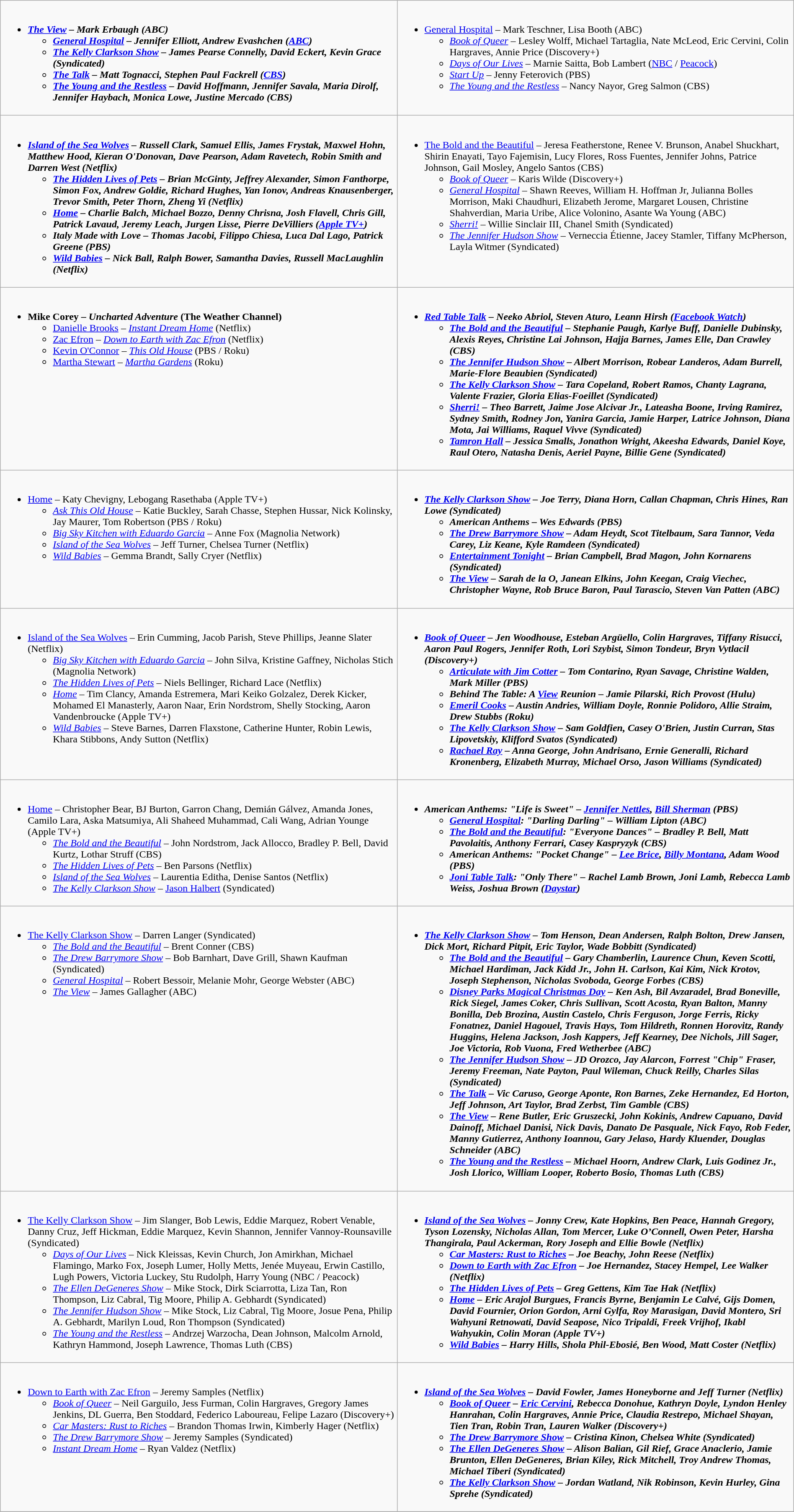<table class=wikitable width="100%">
<tr>
<td style="vertical-align:top;" width="50%"><br><ul><li><strong><em><a href='#'>The View</a><em> – Mark Erbaugh (ABC)<strong><ul><li></em><a href='#'>General Hospital</a><em> – Jennifer Elliott, Andrew Evashchen (<a href='#'>ABC</a>)</li><li></em><a href='#'>The Kelly Clarkson Show</a><em> – James Pearse Connelly, David Eckert, Kevin Grace (Syndicated)</li><li></em><a href='#'>The Talk</a><em> – Matt Tognacci, Stephen Paul Fackrell (<a href='#'>CBS</a>)</li><li></em><a href='#'>The Young and the Restless</a><em> – David Hoffmann, Jennifer Savala, Maria Dirolf, Jennifer Haybach, Monica Lowe, Justine Mercado (CBS)</li></ul></li></ul></td>
<td style="vertical-align:top;" width="50%"><br><ul><li></em></strong><a href='#'>General Hospital</a></em> – Mark Teschner, Lisa Booth (ABC)</strong><ul><li><em><a href='#'>Book of Queer</a></em> – Lesley Wolff, Michael Tartaglia, Nate McLeod, Eric Cervini, Colin Hargraves, Annie Price (Discovery+)</li><li><em><a href='#'>Days of Our Lives</a></em> – Marnie Saitta, Bob Lambert (<a href='#'>NBC</a> / <a href='#'>Peacock</a>)</li><li><em><a href='#'>Start Up</a></em> – Jenny Feterovich (PBS)</li><li><em><a href='#'>The Young and the Restless</a></em> – Nancy Nayor, Greg Salmon (CBS)</li></ul></li></ul></td>
</tr>
<tr>
<td style="vertical-align:top;" width="50%"><br><ul><li><strong><em><a href='#'>Island of the Sea Wolves</a><em> – Russell Clark, Samuel Ellis, James Frystak, Maxwel Hohn, Matthew Hood, Kieran O'Donovan, Dave Pearson, Adam Ravetech, Robin Smith and Darren West (Netflix)<strong><ul><li></em><a href='#'>The Hidden Lives of Pets</a><em> – Brian McGinty, Jeffrey Alexander, Simon Fanthorpe, Simon Fox, Andrew Goldie, Richard Hughes, Yan Ionov, Andreas Knausenberger, Trevor Smith, Peter Thorn, Zheng Yi (Netflix)</li><li></em><a href='#'>Home</a><em> – Charlie Balch, Michael Bozzo, Denny Chrisna, Josh Flavell, Chris Gill, Patrick Lavaud, Jeremy Leach, Jurgen Lisse, Pierre DeVilliers  (<a href='#'>Apple TV+</a>)</li><li></em>Italy Made with Love<em> – Thomas Jacobi, Filippo Chiesa, Luca Dal Lago, Patrick Greene (PBS)</li><li></em><a href='#'>Wild Babies</a><em> – Nick Ball, Ralph Bower, Samantha Davies, Russell MacLaughlin (Netflix)</li></ul></li></ul></td>
<td style="vertical-align:top;" width="50%"><br><ul><li></em></strong><a href='#'>The Bold and the Beautiful</a></em> – Jeresa Featherstone, Renee V. Brunson, Anabel Shuckhart, Shirin Enayati, Tayo Fajemisin, Lucy Flores, Ross Fuentes, Jennifer Johns, Patrice Johnson, Gail Mosley, Angelo Santos (CBS)</strong><ul><li><em><a href='#'>Book of Queer</a></em> – Karis Wilde (Discovery+)</li><li><em><a href='#'>General Hospital</a></em> – Shawn Reeves, William H. Hoffman Jr, Julianna Bolles Morrison, Maki Chaudhuri, Elizabeth Jerome, Margaret Lousen, Christine Shahverdian, Maria Uribe, Alice Volonino, Asante Wa Young (ABC)</li><li><em><a href='#'>Sherri!</a></em> – Willie Sinclair III, Chanel Smith (Syndicated)</li><li><em><a href='#'>The Jennifer Hudson Show</a></em> – Verneccia Étienne, Jacey Stamler, Tiffany McPherson, Layla Witmer (Syndicated)</li></ul></li></ul></td>
</tr>
<tr>
<td style="vertical-align:top;" width="50%"><br><ul><li><strong>Mike Corey – <em>Uncharted Adventure</em> (The Weather Channel)</strong><ul><li><a href='#'>Danielle Brooks</a> – <em><a href='#'>Instant Dream Home</a></em> (Netflix)</li><li><a href='#'>Zac Efron</a> – <em><a href='#'>Down to Earth with Zac Efron</a></em> (Netflix)</li><li><a href='#'>Kevin O'Connor</a> – <em><a href='#'>This Old House</a></em> (PBS / Roku)</li><li><a href='#'>Martha Stewart</a> – <em><a href='#'>Martha Gardens</a></em> (Roku)</li></ul></li></ul></td>
<td style="vertical-align:top;" width="50%"><br><ul><li><strong><em><a href='#'>Red Table Talk</a><em> – Neeko Abriol, Steven Aturo, Leann Hirsh (<a href='#'>Facebook Watch</a>)<strong><ul><li></em><a href='#'>The Bold and the Beautiful</a><em> – Stephanie Paugh, Karlye Buff, Danielle Dubinsky, Alexis Reyes, Christine Lai Johnson, Hajja Barnes, James Elle, Dan Crawley (CBS)</li><li></em><a href='#'>The Jennifer Hudson Show</a><em> – Albert Morrison, Robear Landeros, Adam Burrell, Marie-Flore Beaubien (Syndicated)</li><li></em><a href='#'>The Kelly Clarkson Show</a><em> – Tara Copeland, Robert Ramos, Chanty Lagrana, Valente Frazier, Gloria Elias-Foeillet (Syndicated)</li><li></em><a href='#'>Sherri!</a><em> – Theo Barrett, Jaime Jose Alcivar Jr., Lateasha Boone, Irving Ramirez, Sydney Smith, Rodney Jon, Yanira Garcia, Jamie Harper, Latrice Johnson, Diana Mota, Jai Williams, Raquel Vivve (Syndicated)</li><li></em><a href='#'>Tamron Hall</a><em> – Jessica Smalls, Jonathon Wright, Akeesha Edwards, Daniel Koye, Raul Otero, Natasha Denis, Aeriel Payne, Billie Gene (Syndicated)</li></ul></li></ul></td>
</tr>
<tr>
<td style="vertical-align:top;" width="50%"><br><ul><li></em></strong><a href='#'>Home</a></em> – Katy Chevigny, Lebogang Rasethaba (Apple TV+)</strong><ul><li><em><a href='#'>Ask This Old House</a></em> – Katie Buckley, Sarah Chasse, Stephen Hussar, Nick Kolinsky, Jay Maurer, Tom Robertson (PBS / Roku)</li><li><em><a href='#'>Big Sky Kitchen with Eduardo Garcia</a></em> – Anne Fox (Magnolia Network)</li><li><em><a href='#'>Island of the Sea Wolves</a></em> – Jeff Turner, Chelsea Turner (Netflix)</li><li><em><a href='#'>Wild Babies</a></em> – Gemma Brandt, Sally Cryer (Netflix)</li></ul></li></ul></td>
<td style="vertical-align:top;" width="50%"><br><ul><li><strong><em><a href='#'>The Kelly Clarkson Show</a><em> – Joe Terry, Diana Horn, Callan Chapman, Chris Hines, Ran Lowe (Syndicated)<strong><ul><li></em>American Anthems<em> – Wes Edwards (PBS)</li><li></em><a href='#'>The Drew Barrymore Show</a><em> – Adam Heydt, Scot Titelbaum, Sara Tannor, Veda Carey, Liz Keane, Kyle Ramdeen (Syndicated)</li><li></em><a href='#'>Entertainment Tonight</a><em> – Brian Campbell, Brad Magon, John Kornarens (Syndicated)</li><li></em><a href='#'>The View</a><em> – Sarah de la O, Janean Elkins, John Keegan, Craig Viechec, Christopher Wayne, Rob Bruce Baron, Paul Tarascio, Steven Van Patten (ABC)</li></ul></li></ul></td>
</tr>
<tr>
<td style="vertical-align:top;" width="50%"><br><ul><li></em></strong><a href='#'>Island of the Sea Wolves</a></em> – Erin Cumming, Jacob Parish, Steve Phillips, Jeanne Slater (Netflix)</strong><ul><li><em><a href='#'>Big Sky Kitchen with Eduardo Garcia</a></em> – John Silva, Kristine Gaffney, Nicholas Stich (Magnolia Network)</li><li><em><a href='#'>The Hidden Lives of Pets</a></em> – Niels Bellinger, Richard Lace (Netflix)</li><li><em><a href='#'>Home</a></em> – Tim Clancy, Amanda Estremera, Mari Keiko Golzalez, Derek Kicker, Mohamed El Manasterly, Aaron Naar, Erin Nordstrom, Shelly Stocking, Aaron Vandenbroucke (Apple TV+)</li><li><em><a href='#'>Wild Babies</a></em> – Steve Barnes, Darren Flaxstone, Catherine Hunter, Robin Lewis, Khara Stibbons, Andy Sutton (Netflix)</li></ul></li></ul></td>
<td style="vertical-align:top;" width="50%"><br><ul><li><strong><em><a href='#'>Book of Queer</a><em> – Jen Woodhouse, Esteban Argüello, Colin Hargraves, Tiffany Risucci, Aaron Paul Rogers, Jennifer Roth, Lori Szybist, Simon Tondeur, Bryn Vytlacil (Discovery+)<strong><ul><li></em><a href='#'>Articulate with Jim Cotter</a><em> – Tom Contarino, Ryan Savage, Christine Walden, Mark Miller (PBS)</li><li></em>Behind The Table: A <a href='#'>View</a> Reunion<em> – Jamie Pilarski, Rich Provost (Hulu)</li><li></em><a href='#'>Emeril Cooks</a><em> – Austin Andries, William Doyle, Ronnie Polidoro, Allie Straim, Drew Stubbs (Roku)</li><li></em><a href='#'>The Kelly Clarkson Show</a><em> – Sam Goldfien, Casey O'Brien, Justin Curran, Stas Lipovetskiy, Klifford Svatos (Syndicated)</li><li></em><a href='#'>Rachael Ray</a><em> – Anna George, John Andrisano, Ernie Generalli, Richard Kronenberg, Elizabeth Murray, Michael Orso, Jason Williams (Syndicated)</li></ul></li></ul></td>
</tr>
<tr>
<td style="vertical-align:top;" width="50%"><br><ul><li></em></strong><a href='#'>Home</a></em> – Christopher Bear, BJ Burton, Garron Chang, Demián Gálvez, Amanda Jones, Camilo Lara, Aska Matsumiya, Ali Shaheed Muhammad, Cali Wang, Adrian Younge (Apple TV+)</strong><ul><li><em><a href='#'>The Bold and the Beautiful</a></em> – John Nordstrom, Jack Allocco, Bradley P. Bell, David Kurtz, Lothar Struff (CBS)</li><li><em><a href='#'>The Hidden Lives of Pets</a></em> – Ben Parsons (Netflix)</li><li><em><a href='#'>Island of the Sea Wolves</a></em> – Laurentia Editha, Denise Santos (Netflix)</li><li><em><a href='#'>The Kelly Clarkson Show</a></em> – <a href='#'>Jason Halbert</a> (Syndicated)</li></ul></li></ul></td>
<td style="vertical-align:top;" width="50%"><br><ul><li><strong><em>American Anthems<em>: "Life is Sweet" – <a href='#'>Jennifer Nettles</a>, <a href='#'>Bill Sherman</a> (PBS)<strong><ul><li></em><a href='#'>General Hospital</a><em>: "Darling Darling" – William Lipton (ABC)</li><li></em><a href='#'>The Bold and the Beautiful</a><em>: "Everyone Dances" – Bradley P. Bell, Matt Pavolaitis, Anthony Ferrari, Casey Kaspryzyk (CBS)</li><li></em>American Anthems<em>: "Pocket Change" – <a href='#'>Lee Brice</a>, <a href='#'>Billy Montana</a>, Adam Wood (PBS)</li><li></em><a href='#'>Joni Table Talk</a><em>: "Only There" – Rachel Lamb Brown, Joni Lamb, Rebecca Lamb Weiss, Joshua Brown (<a href='#'>Daystar</a>)</li></ul></li></ul></td>
</tr>
<tr>
<td style="vertical-align:top;" width="50%"><br><ul><li></em></strong><a href='#'>The Kelly Clarkson Show</a></em> – Darren Langer (Syndicated)</strong><ul><li><em><a href='#'>The Bold and the Beautiful</a></em> – Brent Conner (CBS)</li><li><em><a href='#'>The Drew Barrymore Show</a></em> – Bob Barnhart, Dave Grill, Shawn Kaufman (Syndicated)</li><li><em><a href='#'>General Hospital</a></em> – Robert Bessoir, Melanie Mohr, George Webster (ABC)</li><li><em><a href='#'>The View</a></em> – James Gallagher (ABC)</li></ul></li></ul></td>
<td style="vertical-align:top;" width="50%"><br><ul><li><strong><em><a href='#'>The Kelly Clarkson Show</a><em> – Tom Henson, Dean Andersen, Ralph Bolton, Drew Jansen, Dick Mort, Richard Pitpit, Eric Taylor, Wade Bobbitt (Syndicated)<strong><ul><li></em><a href='#'>The Bold and the Beautiful</a><em> – Gary Chamberlin, Laurence Chun, Keven Scotti, Michael Hardiman, Jack Kidd Jr., John H. Carlson, Kai Kim, Nick Krotov, Joseph Stephenson, Nicholas Svoboda, George Forbes (CBS)</li><li></em><a href='#'>Disney Parks Magical Christmas Day</a><em> – Ken Ash, Bil Avzaradel, Brad Boneville, Rick Siegel, James Coker, Chris Sullivan, Scott Acosta, Ryan Balton, Manny Bonilla, Deb Brozina, Austin Castelo, Chris Ferguson, Jorge Ferris, Ricky Fonatnez, Daniel Hagouel, Travis Hays, Tom Hildreth, Ronnen Horovitz, Randy Huggins, Helena Jackson, Josh Kappers, Jeff Kearney, Dee Nichols, Jill Sager, Joe Victoria, Rob Vuona, Fred Wetherbee (ABC)</li><li></em><a href='#'>The Jennifer Hudson Show</a><em> – JD Orozco, Jay Alarcon, Forrest "Chip" Fraser, Jeremy Freeman, Nate Payton, Paul Wileman, Chuck Reilly, Charles Silas (Syndicated)</li><li></em><a href='#'>The Talk</a><em> – Vic Caruso, George Aponte, Ron Barnes, Zeke Hernandez, Ed Horton, Jeff Johnson, Art Taylor, Brad Zerbst, Tim Gamble (CBS)</li><li></em><a href='#'>The View</a><em> – Rene Butler, Eric Gruszecki, John Kokinis, Andrew Capuano, David Dainoff, Michael Danisi, Nick Davis, Danato De Pasquale, Nick Fayo, Rob Feder, Manny Gutierrez, Anthony Ioannou, Gary Jelaso, Hardy Kluender, Douglas Schneider (ABC)</li><li></em><a href='#'>The Young and the Restless</a><em> – Michael Hoorn, Andrew Clark, Luis Godinez Jr., Josh Llorico, William Looper, Roberto Bosio, Thomas Luth (CBS)</li></ul></li></ul></td>
</tr>
<tr>
<td style="vertical-align:top;" width="50%"><br><ul><li></em></strong><a href='#'>The Kelly Clarkson Show</a></em> – Jim Slanger, Bob Lewis, Eddie Marquez, Robert Venable, Danny Cruz, Jeff Hickman, Eddie Marquez, Kevin Shannon, Jennifer Vannoy-Rounsaville (Syndicated)</strong><ul><li><em><a href='#'>Days of Our Lives</a></em> – Nick Kleissas, Kevin Church, Jon Amirkhan, Michael Flamingo, Marko Fox, Joseph Lumer, Holly Metts, Jenée Muyeau, Erwin Castillo, Lugh Powers, Victoria Luckey, Stu Rudolph, Harry Young (NBC / Peacock)</li><li><em><a href='#'>The Ellen DeGeneres Show</a></em> – Mike Stock, Dirk Sciarrotta, Liza Tan, Ron Thompson, Liz Cabral, Tig Moore, Philip A. Gebhardt (Syndicated)</li><li><em><a href='#'>The Jennifer Hudson Show</a></em> – Mike Stock, Liz Cabral, Tig Moore, Josue Pena, Philip A. Gebhardt, Marilyn Loud, Ron Thompson (Syndicated)</li><li><em><a href='#'>The Young and the Restless</a></em> – Andrzej Warzocha, Dean Johnson, Malcolm Arnold, Kathryn Hammond, Joseph Lawrence, Thomas Luth (CBS)</li></ul></li></ul></td>
<td style="vertical-align:top;" width="50%"><br><ul><li><strong><em><a href='#'>Island of the Sea Wolves</a><em> – Jonny Crew, Kate Hopkins, Ben Peace, Hannah Gregory, Tyson Lozensky, Nicholas Allan, Tom Mercer, Luke O’Connell, Owen Peter, Harsha Thangirala, Paul Ackerman, Rory Joseph and Ellie Bowle (Netflix)<strong><ul><li></em><a href='#'>Car Masters: Rust to Riches</a><em> – Joe Beachy, John Reese (Netflix)</li><li></em><a href='#'>Down to Earth with Zac Efron</a><em> – Joe Hernandez, Stacey Hempel, Lee Walker (Netflix)</li><li></em><a href='#'>The Hidden Lives of Pets</a><em> – Greg Gettens, Kim Tae Hak (Netflix)</li><li></em><a href='#'>Home</a><em> – Eric Arajol Burgues, Francis Byrne, Benjamin Le Calvé, Gijs Domen, David Fournier, Orion Gordon, Arni Gylfa, Roy Marasigan, David Montero, Sri Wahyuni Retnowati, David Seapose, Nico Tripaldi, Freek Vrijhof, Ikabl Wahyukin, Colin Moran (Apple TV+)</li><li></em><a href='#'>Wild Babies</a><em> – Harry Hills, Shola Phil-Ebosié, Ben Wood, Matt Coster (Netflix)</li></ul></li></ul></td>
</tr>
<tr>
<td style="vertical-align:top;" width="50%"><br><ul><li></em></strong><a href='#'>Down to Earth with Zac Efron</a></em> – Jeremy Samples (Netflix)</strong><ul><li><em><a href='#'>Book of Queer</a></em> – Neil Garguilo, Jess Furman, Colin Hargraves, Gregory James Jenkins, DL Guerra, Ben Stoddard, Federico Laboureau, Felipe Lazaro (Discovery+)</li><li><em><a href='#'>Car Masters: Rust to Riches</a></em> – Brandon Thomas Irwin, Kimberly Hager (Netflix)</li><li><em><a href='#'>The Drew Barrymore Show</a></em> – Jeremy Samples (Syndicated)</li><li><em><a href='#'>Instant Dream Home</a></em> – Ryan Valdez (Netflix)</li></ul></li></ul></td>
<td style="vertical-align:top;" width="50%"><br><ul><li><strong><em><a href='#'>Island of the Sea Wolves</a><em> – David Fowler, James Honeyborne and Jeff Turner (Netflix)<strong><ul><li></em><a href='#'>Book of Queer</a><em> – <a href='#'>Eric Cervini</a>, Rebecca Donohue, Kathryn Doyle, Lyndon Henley Hanrahan, Colin Hargraves, Annie Price, Claudia Restrepo, Michael Shayan, Tien Tran, Robin Tran, Lauren Walker (Discovery+)</li><li></em><a href='#'>The Drew Barrymore Show</a><em> – Cristina Kinon, Chelsea White (Syndicated)</li><li></em><a href='#'>The Ellen DeGeneres Show</a><em> – Alison Balian, Gil Rief, Grace Anaclerio, Jamie Brunton, Ellen DeGeneres, Brian Kiley, Rick Mitchell, Troy Andrew Thomas, Michael Tiberi (Syndicated)</li><li></em><a href='#'>The Kelly Clarkson Show</a><em> – Jordan Watland, Nik Robinson, Kevin Hurley, Gina Sprehe (Syndicated)</li></ul></li></ul></td>
</tr>
<tr>
</tr>
</table>
